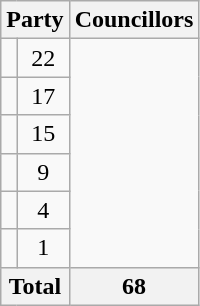<table class="wikitable">
<tr>
<th colspan=2>Party</th>
<th>Councillors</th>
</tr>
<tr>
<td></td>
<td align=center>22</td>
</tr>
<tr>
<td></td>
<td align=center>17</td>
</tr>
<tr>
<td></td>
<td align=center>15</td>
</tr>
<tr>
<td></td>
<td align=center>9</td>
</tr>
<tr>
<td></td>
<td align=center>4</td>
</tr>
<tr>
<td></td>
<td align=center>1</td>
</tr>
<tr>
<th colspan=2>Total</th>
<th align=center>68</th>
</tr>
</table>
